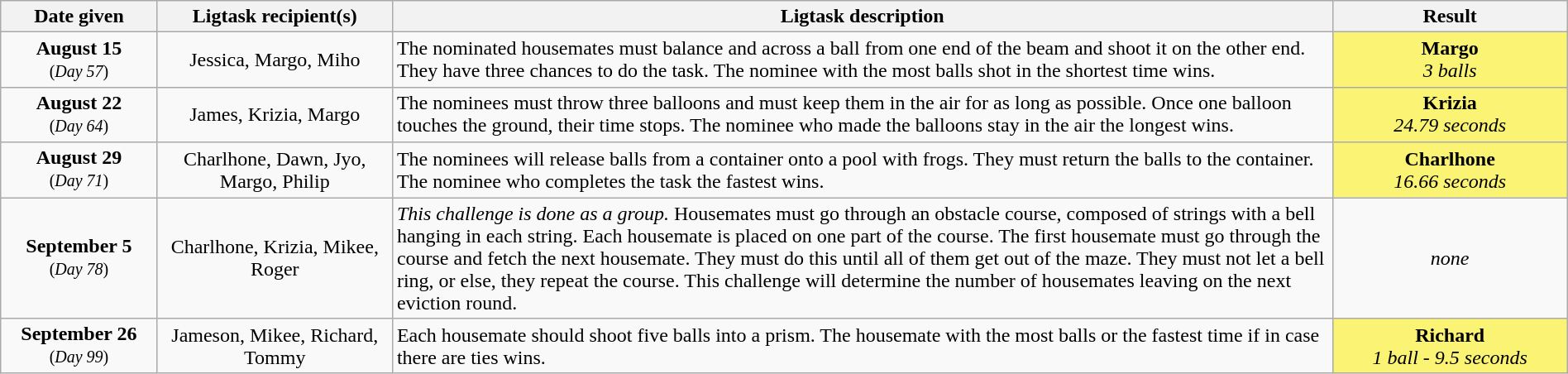<table class="wikitable" style="text-align:center; line-height:18px;" width="100%">
<tr>
<th style="width: 10%;">Date given</th>
<th style="width: 15%;">Ligtask recipient(s)</th>
<th style="width: 60%;">Ligtask description</th>
<th style="width: 15%;">Result</th>
</tr>
<tr>
<td><strong>August 15</strong><br><small>(<em>Day 57</em>)</small></td>
<td>Jessica, Margo, Miho</td>
<td align="left">The nominated housemates must balance and across a ball from one end of the beam and shoot it on the other end. They have three chances to do the task. The nominee with the most balls shot in the shortest time wins.</td>
<td style="background:#FBF373;"><strong>Margo</strong><br><em>3 balls</em></td>
</tr>
<tr>
<td><strong>August 22</strong><br><small>(<em>Day 64</em>)</small></td>
<td>James, Krizia, Margo</td>
<td align="left">The nominees must throw three balloons and must keep them in the air for as long as possible. Once one balloon touches the ground, their time stops. The nominee who made the balloons stay in the air the longest wins.</td>
<td style="background:#FBF373;"><strong>Krizia</strong><br><em>24.79 seconds</em></td>
</tr>
<tr>
<td><strong>August 29</strong><br><small>(<em>Day 71</em>)</small></td>
<td>Charlhone, Dawn, Jyo, Margo, Philip</td>
<td align="left">The nominees will release balls from a container onto a pool with frogs. They must return the balls to the container. The nominee who completes the task the fastest wins.</td>
<td style="background:#FBF373;"><strong>Charlhone</strong><br><em>16.66 seconds</em></td>
</tr>
<tr>
<td><strong>September 5</strong><br><small>(<em>Day 78</em>)</small></td>
<td>Charlhone, Krizia, Mikee, Roger</td>
<td align="left"><em>This challenge is done as a group.</em> Housemates must go through an obstacle course, composed of strings with a bell hanging in each string. Each housemate is placed on one part of the course. The first housemate must go through the course and fetch the next housemate. They must do this until all of them get out of the maze. They must not let a bell ring, or else, they repeat the course. This challenge will determine the number of housemates leaving on the next eviction round.</td>
<td><em>none</em></td>
</tr>
<tr>
<td><strong>September 26</strong><br><small>(<em>Day 99</em>)</small></td>
<td>Jameson, Mikee, Richard, Tommy</td>
<td align="left">Each housemate should shoot five balls into a prism. The housemate with the most balls or the fastest time if in case there are ties wins.</td>
<td style="background:#FBF373;"><strong>Richard</strong><br><em>1 ball - 9.5 seconds</em></td>
</tr>
</table>
